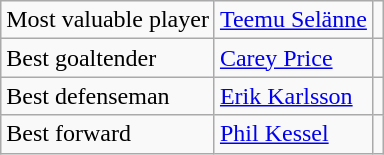<table class="wikitable">
<tr>
<td>Most valuable player</td>
<td><a href='#'>Teemu Selänne</a></td>
<td></td>
</tr>
<tr>
<td>Best goaltender</td>
<td><a href='#'>Carey Price</a></td>
<td></td>
</tr>
<tr>
<td>Best defenseman</td>
<td><a href='#'>Erik Karlsson</a></td>
<td></td>
</tr>
<tr>
<td>Best forward</td>
<td><a href='#'>Phil Kessel</a></td>
<td></td>
</tr>
</table>
